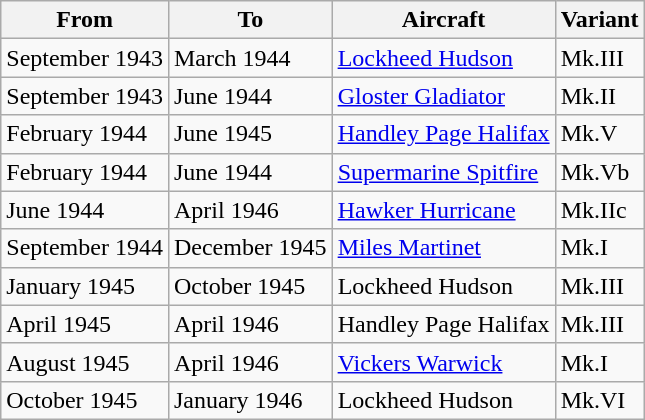<table class="wikitable">
<tr>
<th>From</th>
<th>To</th>
<th>Aircraft</th>
<th>Variant</th>
</tr>
<tr>
<td>September 1943</td>
<td>March 1944</td>
<td><a href='#'>Lockheed Hudson</a></td>
<td>Mk.III</td>
</tr>
<tr>
<td>September 1943</td>
<td>June 1944</td>
<td><a href='#'>Gloster Gladiator</a></td>
<td>Mk.II</td>
</tr>
<tr>
<td>February 1944</td>
<td>June 1945</td>
<td><a href='#'>Handley Page Halifax</a></td>
<td>Mk.V</td>
</tr>
<tr>
<td>February 1944</td>
<td>June 1944</td>
<td><a href='#'>Supermarine Spitfire</a></td>
<td>Mk.Vb</td>
</tr>
<tr>
<td>June 1944</td>
<td>April 1946</td>
<td><a href='#'>Hawker Hurricane</a></td>
<td>Mk.IIc</td>
</tr>
<tr>
<td>September 1944</td>
<td>December 1945</td>
<td><a href='#'>Miles Martinet</a></td>
<td>Mk.I</td>
</tr>
<tr>
<td>January 1945</td>
<td>October 1945</td>
<td>Lockheed Hudson</td>
<td>Mk.III</td>
</tr>
<tr>
<td>April 1945</td>
<td>April 1946</td>
<td>Handley Page Halifax</td>
<td>Mk.III</td>
</tr>
<tr>
<td>August 1945</td>
<td>April 1946</td>
<td><a href='#'>Vickers Warwick</a></td>
<td>Mk.I</td>
</tr>
<tr>
<td>October 1945</td>
<td>January 1946</td>
<td>Lockheed Hudson</td>
<td>Mk.VI</td>
</tr>
</table>
